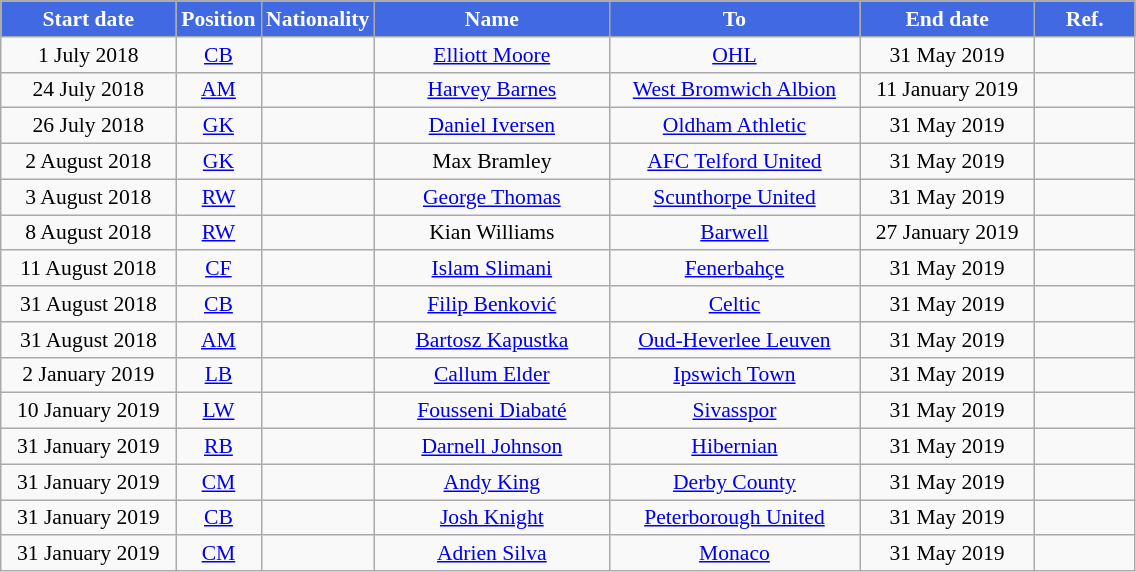<table class="wikitable" style="text-align:center; font-size:90%; ">
<tr>
<th style="background:royalblue; color:white; width:110px;">Start date</th>
<th style="background:royalblue; color:white; width:50px;">Position</th>
<th style="background:royalblue; color:white; width:50px;">Nationality</th>
<th style="background:royalblue; color:white; width:150px;">Name</th>
<th style="background:royalblue; color:white; width:160px;">To</th>
<th style="background:royalblue; color:white; width:110px;">End date</th>
<th style="background:royalblue; color:white; width:60px;">Ref.</th>
</tr>
<tr>
<td>1 July 2018</td>
<td><a href='#'>CB</a></td>
<td></td>
<td><a href='#'>Elliott Moore</a></td>
<td> <a href='#'>OHL</a></td>
<td>31 May 2019</td>
<td></td>
</tr>
<tr>
<td>24 July 2018</td>
<td><a href='#'>AM</a></td>
<td></td>
<td><a href='#'>Harvey Barnes</a></td>
<td><a href='#'>West Bromwich Albion</a></td>
<td>11 January 2019</td>
<td></td>
</tr>
<tr>
<td>26 July 2018</td>
<td><a href='#'>GK</a></td>
<td></td>
<td><a href='#'>Daniel Iversen</a></td>
<td><a href='#'>Oldham Athletic</a></td>
<td>31 May 2019</td>
<td></td>
</tr>
<tr>
<td>2 August 2018</td>
<td><a href='#'>GK</a></td>
<td></td>
<td>Max Bramley</td>
<td><a href='#'>AFC Telford United</a></td>
<td>31 May 2019</td>
<td></td>
</tr>
<tr>
<td>3 August 2018</td>
<td><a href='#'>RW</a></td>
<td></td>
<td><a href='#'>George Thomas</a></td>
<td><a href='#'>Scunthorpe United</a></td>
<td>31 May 2019</td>
<td></td>
</tr>
<tr>
<td>8 August 2018</td>
<td><a href='#'>RW</a></td>
<td></td>
<td>Kian Williams</td>
<td><a href='#'>Barwell</a></td>
<td>27 January 2019</td>
<td></td>
</tr>
<tr>
<td>11 August 2018</td>
<td><a href='#'>CF</a></td>
<td></td>
<td><a href='#'>Islam Slimani</a></td>
<td> <a href='#'>Fenerbahçe</a></td>
<td>31 May 2019</td>
<td></td>
</tr>
<tr>
<td>31 August 2018</td>
<td><a href='#'>CB</a></td>
<td></td>
<td><a href='#'>Filip Benković</a></td>
<td> <a href='#'>Celtic</a></td>
<td>31 May 2019</td>
<td></td>
</tr>
<tr>
<td>31 August 2018</td>
<td><a href='#'>AM</a></td>
<td></td>
<td><a href='#'>Bartosz Kapustka</a></td>
<td> <a href='#'>Oud-Heverlee Leuven</a></td>
<td>31 May 2019</td>
<td></td>
</tr>
<tr>
<td>2 January 2019</td>
<td><a href='#'>LB</a></td>
<td></td>
<td><a href='#'>Callum Elder</a></td>
<td><a href='#'>Ipswich Town</a></td>
<td>31 May 2019</td>
<td></td>
</tr>
<tr>
<td>10 January 2019</td>
<td><a href='#'>LW</a></td>
<td></td>
<td><a href='#'>Fousseni Diabaté</a></td>
<td> <a href='#'>Sivasspor</a></td>
<td>31 May 2019</td>
<td></td>
</tr>
<tr>
<td>31 January 2019</td>
<td><a href='#'>RB</a></td>
<td></td>
<td><a href='#'>Darnell Johnson</a></td>
<td> <a href='#'>Hibernian</a></td>
<td>31 May 2019</td>
<td></td>
</tr>
<tr>
<td>31 January 2019</td>
<td><a href='#'>CM</a></td>
<td></td>
<td><a href='#'>Andy King</a></td>
<td><a href='#'>Derby County</a></td>
<td>31 May 2019</td>
<td></td>
</tr>
<tr>
<td>31 January 2019</td>
<td><a href='#'>CB</a></td>
<td></td>
<td><a href='#'>Josh Knight</a></td>
<td><a href='#'>Peterborough United</a></td>
<td>31 May 2019</td>
<td></td>
</tr>
<tr>
<td>31 January 2019</td>
<td><a href='#'>CM</a></td>
<td></td>
<td><a href='#'>Adrien Silva</a></td>
<td> <a href='#'>Monaco</a></td>
<td>31 May 2019</td>
<td></td>
</tr>
</table>
